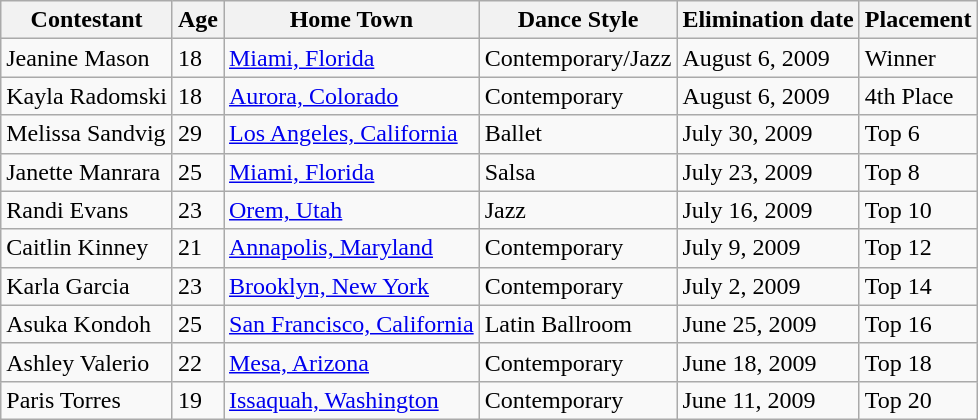<table class="wikitable">
<tr>
<th>Contestant</th>
<th>Age</th>
<th>Home Town</th>
<th>Dance Style</th>
<th>Elimination date</th>
<th>Placement</th>
</tr>
<tr>
<td>Jeanine Mason</td>
<td>18</td>
<td><a href='#'>Miami, Florida</a></td>
<td>Contemporary/Jazz</td>
<td>August 6, 2009</td>
<td>Winner</td>
</tr>
<tr>
<td>Kayla Radomski</td>
<td>18</td>
<td><a href='#'>Aurora, Colorado</a></td>
<td>Contemporary</td>
<td>August 6, 2009</td>
<td>4th Place</td>
</tr>
<tr>
<td>Melissa Sandvig</td>
<td>29</td>
<td><a href='#'>Los Angeles, California</a></td>
<td>Ballet</td>
<td>July 30, 2009</td>
<td>Top 6</td>
</tr>
<tr>
<td>Janette Manrara</td>
<td>25</td>
<td><a href='#'>Miami, Florida</a></td>
<td>Salsa</td>
<td>July 23, 2009</td>
<td>Top 8</td>
</tr>
<tr>
<td>Randi Evans</td>
<td>23</td>
<td><a href='#'>Orem, Utah</a></td>
<td>Jazz</td>
<td>July 16, 2009</td>
<td>Top 10</td>
</tr>
<tr>
<td>Caitlin Kinney</td>
<td>21</td>
<td><a href='#'>Annapolis, Maryland</a></td>
<td>Contemporary</td>
<td>July 9, 2009</td>
<td>Top 12</td>
</tr>
<tr>
<td>Karla Garcia</td>
<td>23</td>
<td><a href='#'>Brooklyn, New York</a></td>
<td>Contemporary</td>
<td>July 2, 2009</td>
<td>Top 14</td>
</tr>
<tr>
<td>Asuka Kondoh</td>
<td>25</td>
<td><a href='#'>San Francisco, California</a></td>
<td>Latin Ballroom</td>
<td>June 25, 2009</td>
<td>Top 16</td>
</tr>
<tr>
<td>Ashley Valerio</td>
<td>22</td>
<td><a href='#'>Mesa, Arizona</a></td>
<td>Contemporary</td>
<td>June 18, 2009</td>
<td>Top 18</td>
</tr>
<tr>
<td>Paris Torres</td>
<td>19</td>
<td><a href='#'>Issaquah, Washington</a></td>
<td>Contemporary</td>
<td>June 11, 2009</td>
<td>Top 20</td>
</tr>
</table>
